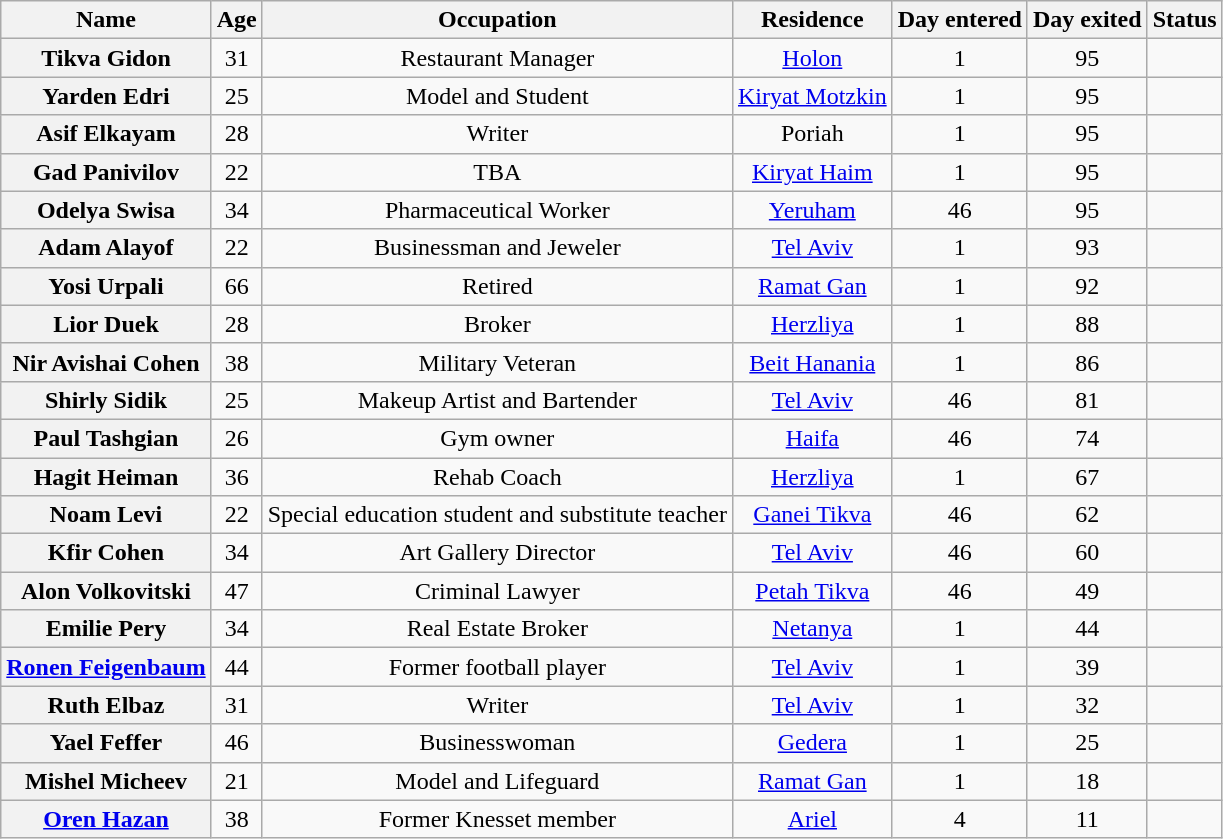<table class="wikitable sortable" style="text-align:center;">
<tr>
<th>Name</th>
<th>Age</th>
<th>Occupation</th>
<th>Residence</th>
<th>Day entered</th>
<th>Day exited</th>
<th>Status</th>
</tr>
<tr>
<th>Tikva Gidon</th>
<td>31</td>
<td>Restaurant Manager</td>
<td><a href='#'>Holon</a></td>
<td>1</td>
<td>95</td>
<td></td>
</tr>
<tr>
<th>Yarden Edri</th>
<td>25</td>
<td>Model and Student</td>
<td><a href='#'>Kiryat Motzkin</a></td>
<td>1</td>
<td>95</td>
<td></td>
</tr>
<tr>
<th>Asif Elkayam</th>
<td>28</td>
<td>Writer</td>
<td>Poriah</td>
<td>1</td>
<td>95</td>
<td></td>
</tr>
<tr>
<th>Gad Panivilov</th>
<td>22</td>
<td>TBA</td>
<td><a href='#'>Kiryat Haim</a></td>
<td>1</td>
<td>95</td>
<td></td>
</tr>
<tr>
<th>Odelya Swisa</th>
<td>34</td>
<td>Pharmaceutical Worker</td>
<td><a href='#'>Yeruham</a></td>
<td>46</td>
<td>95</td>
<td></td>
</tr>
<tr>
<th>Adam Alayof</th>
<td>22</td>
<td>Businessman and Jeweler</td>
<td><a href='#'>Tel Aviv</a></td>
<td>1</td>
<td>93</td>
<td></td>
</tr>
<tr>
<th>Yosi Urpali</th>
<td>66</td>
<td>Retired</td>
<td><a href='#'>Ramat Gan</a></td>
<td>1</td>
<td>92</td>
<td></td>
</tr>
<tr>
<th>Lior Duek</th>
<td>28</td>
<td>Broker</td>
<td><a href='#'>Herzliya</a></td>
<td>1</td>
<td>88</td>
<td></td>
</tr>
<tr>
<th>Nir Avishai Cohen</th>
<td>38</td>
<td>Military Veteran</td>
<td><a href='#'>Beit Hanania</a></td>
<td>1</td>
<td>86</td>
<td></td>
</tr>
<tr>
<th>Shirly Sidik</th>
<td>25</td>
<td>Makeup Artist and Bartender</td>
<td><a href='#'>Tel Aviv</a></td>
<td>46</td>
<td>81</td>
<td></td>
</tr>
<tr>
<th>Paul Tashgian</th>
<td>26</td>
<td>Gym owner</td>
<td><a href='#'>Haifa</a></td>
<td>46</td>
<td>74</td>
<td></td>
</tr>
<tr>
<th>Hagit Heiman</th>
<td>36</td>
<td>Rehab Coach</td>
<td><a href='#'>Herzliya</a></td>
<td>1</td>
<td>67</td>
<td></td>
</tr>
<tr>
<th>Noam Levi</th>
<td>22</td>
<td>Special education student and substitute teacher</td>
<td><a href='#'>Ganei Tikva</a></td>
<td>46</td>
<td>62</td>
<td></td>
</tr>
<tr>
<th>Kfir Cohen</th>
<td>34</td>
<td>Art Gallery Director</td>
<td><a href='#'>Tel Aviv</a></td>
<td>46</td>
<td>60</td>
<td></td>
</tr>
<tr>
<th>Alon Volkovitski</th>
<td>47</td>
<td>Criminal Lawyer</td>
<td><a href='#'>Petah Tikva</a></td>
<td>46</td>
<td>49</td>
<td></td>
</tr>
<tr>
<th>Emilie Pery</th>
<td>34</td>
<td>Real Estate Broker</td>
<td><a href='#'>Netanya</a></td>
<td>1</td>
<td>44</td>
<td></td>
</tr>
<tr>
<th><a href='#'>Ronen Feigenbaum</a></th>
<td>44</td>
<td>Former football player</td>
<td><a href='#'>Tel Aviv</a></td>
<td>1</td>
<td>39</td>
<td></td>
</tr>
<tr>
<th>Ruth Elbaz</th>
<td>31</td>
<td>Writer</td>
<td><a href='#'>Tel Aviv</a></td>
<td>1</td>
<td>32</td>
<td></td>
</tr>
<tr>
<th>Yael Feffer</th>
<td>46</td>
<td>Businesswoman</td>
<td><a href='#'>Gedera</a></td>
<td>1</td>
<td>25</td>
<td></td>
</tr>
<tr>
<th>Mishel Micheev</th>
<td>21</td>
<td>Model and Lifeguard</td>
<td><a href='#'>Ramat Gan</a></td>
<td>1</td>
<td>18</td>
<td></td>
</tr>
<tr>
<th><a href='#'>Oren Hazan</a></th>
<td>38</td>
<td>Former Knesset member</td>
<td><a href='#'>Ariel</a></td>
<td>4</td>
<td>11</td>
<td></td>
</tr>
</table>
